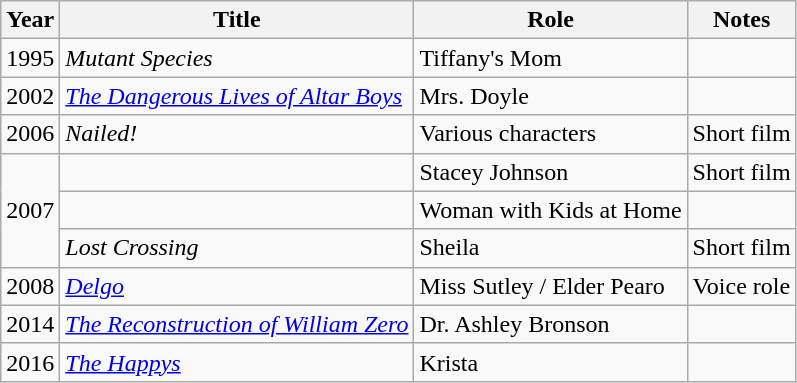<table class="wikitable sortable">
<tr>
<th>Year</th>
<th>Title</th>
<th>Role</th>
<th class="unsortable">Notes</th>
</tr>
<tr>
<td>1995</td>
<td><em>Mutant Species</em></td>
<td>Tiffany's Mom</td>
<td></td>
</tr>
<tr>
<td>2002</td>
<td><em><a href='#'>The Dangerous Lives of Altar Boys</a></em></td>
<td>Mrs. Doyle</td>
<td></td>
</tr>
<tr>
<td>2006</td>
<td><em>Nailed!</em></td>
<td>Various characters</td>
<td>Short film</td>
</tr>
<tr>
<td rowspan="3">2007</td>
<td><em></em></td>
<td>Stacey Johnson</td>
<td>Short film</td>
</tr>
<tr>
<td><em></em></td>
<td>Woman with Kids at Home</td>
<td></td>
</tr>
<tr>
<td><em>Lost Crossing</em></td>
<td>Sheila</td>
<td>Short film</td>
</tr>
<tr>
<td>2008</td>
<td><em><a href='#'>Delgo</a></em></td>
<td>Miss Sutley / Elder Pearo</td>
<td>Voice role</td>
</tr>
<tr>
<td>2014</td>
<td><em><a href='#'>The Reconstruction of William Zero</a></em></td>
<td>Dr. Ashley Bronson</td>
<td></td>
</tr>
<tr>
<td>2016</td>
<td><em><a href='#'>The Happys</a></em></td>
<td>Krista</td>
<td></td>
</tr>
</table>
